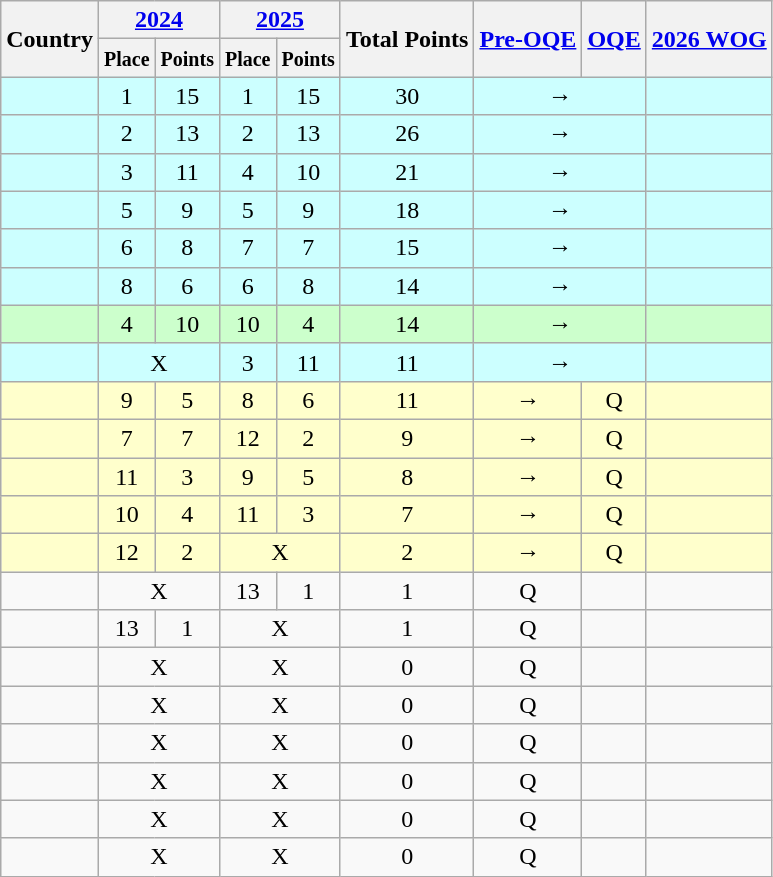<table class="wikitable sortable" style="text-align:center">
<tr>
<th rowspan=2>Country</th>
<th colspan=2><a href='#'>2024</a></th>
<th colspan=2><a href='#'>2025</a></th>
<th rowspan=2>Total Points</th>
<th rowspan=2><a href='#'>Pre-OQE</a></th>
<th rowspan=2><a href='#'>OQE</a></th>
<th rowspan=2><a href='#'>2026 WOG</a></th>
</tr>
<tr>
<th><small>Place</small></th>
<th><small>Points</small></th>
<th><small>Place</small></th>
<th><small>Points</small></th>
</tr>
<tr bgcolor=#ccffff>
<td align=left></td>
<td>1</td>
<td>15</td>
<td>1</td>
<td>15</td>
<td>30</td>
<td colspan=2>→</td>
<td></td>
</tr>
<tr bgcolor=#ccffff>
<td align=left></td>
<td>2</td>
<td>13</td>
<td>2</td>
<td>13</td>
<td>26</td>
<td colspan=2>→</td>
<td></td>
</tr>
<tr bgcolor=#ccffff>
<td align=left></td>
<td>3</td>
<td>11</td>
<td>4</td>
<td>10</td>
<td>21</td>
<td colspan=2>→</td>
<td></td>
</tr>
<tr bgcolor=#ccffff>
<td align=left></td>
<td>5</td>
<td>9</td>
<td>5</td>
<td>9</td>
<td>18</td>
<td colspan=2>→</td>
<td></td>
</tr>
<tr bgcolor=#ccffff>
<td align=left></td>
<td>6</td>
<td>8</td>
<td>7</td>
<td>7</td>
<td>15</td>
<td colspan=2>→</td>
<td></td>
</tr>
<tr bgcolor=#ccffff>
<td align=left></td>
<td>8</td>
<td>6</td>
<td>6</td>
<td>8</td>
<td>14</td>
<td colspan=2>→</td>
<td></td>
</tr>
<tr style="background:#ccffcc">
<td align=left></td>
<td>4</td>
<td>10</td>
<td>10</td>
<td>4</td>
<td>14</td>
<td colspan=2>→</td>
<td></td>
</tr>
<tr bgcolor=#ccffff>
<td align=left></td>
<td colspan=2>X</td>
<td>3</td>
<td>11</td>
<td>11</td>
<td colspan=2>→</td>
<td></td>
</tr>
<tr bgcolor=#ffffcc>
<td align=left></td>
<td>9</td>
<td>5</td>
<td>8</td>
<td>6</td>
<td>11</td>
<td>→</td>
<td>Q</td>
<td></td>
</tr>
<tr bgcolor=#ffffcc>
<td align=left></td>
<td>7</td>
<td>7</td>
<td>12</td>
<td>2</td>
<td>9</td>
<td>→</td>
<td>Q</td>
<td></td>
</tr>
<tr bgcolor=#ffffcc>
<td align=left></td>
<td>11</td>
<td>3</td>
<td>9</td>
<td>5</td>
<td>8</td>
<td>→</td>
<td>Q</td>
<td></td>
</tr>
<tr bgcolor=#ffffcc>
<td align=left></td>
<td>10</td>
<td>4</td>
<td>11</td>
<td>3</td>
<td>7</td>
<td>→</td>
<td>Q</td>
<td></td>
</tr>
<tr bgcolor=#ffffcc>
<td align=left></td>
<td>12</td>
<td>2</td>
<td colspan=2>X</td>
<td>2</td>
<td>→</td>
<td>Q</td>
<td></td>
</tr>
<tr>
<td align=left></td>
<td colspan=2>X</td>
<td>13</td>
<td>1</td>
<td>1</td>
<td>Q</td>
<td></td>
<td></td>
</tr>
<tr>
<td align=left></td>
<td>13</td>
<td>1</td>
<td colspan=2>X</td>
<td>1</td>
<td>Q</td>
<td></td>
<td></td>
</tr>
<tr>
<td align=left></td>
<td colspan=2>X</td>
<td colspan=2>X</td>
<td>0</td>
<td>Q</td>
<td></td>
<td></td>
</tr>
<tr>
<td align=left></td>
<td colspan=2>X</td>
<td colspan=2>X</td>
<td>0</td>
<td>Q</td>
<td></td>
<td></td>
</tr>
<tr>
<td align=left></td>
<td colspan=2>X</td>
<td colspan=2>X</td>
<td>0</td>
<td>Q</td>
<td></td>
<td></td>
</tr>
<tr>
<td align=left></td>
<td colspan=2>X</td>
<td colspan=2>X</td>
<td>0</td>
<td>Q</td>
<td></td>
<td></td>
</tr>
<tr>
<td align=left></td>
<td colspan=2>X</td>
<td colspan=2>X</td>
<td>0</td>
<td>Q</td>
<td></td>
<td></td>
</tr>
<tr>
<td align=left></td>
<td colspan=2>X</td>
<td colspan=2>X</td>
<td>0</td>
<td>Q</td>
<td></td>
<td></td>
</tr>
</table>
